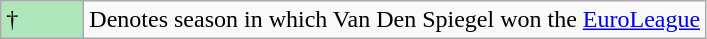<table class="wikitable">
<tr>
<td style="background:#AFE6BA; width:3em;">†</td>
<td>Denotes season in which Van Den Spiegel won the <a href='#'>EuroLeague</a></td>
</tr>
</table>
